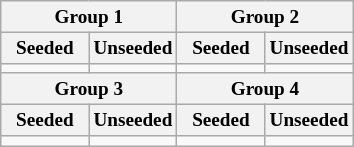<table class="wikitable" style="font-size:80%">
<tr>
<th colspan="2">Group 1</th>
<th colspan="2">Group 2</th>
</tr>
<tr>
<th width=25%>Seeded</th>
<th width=25%>Unseeded</th>
<th width=25%>Seeded</th>
<th width=25%>Unseeded</th>
</tr>
<tr>
<td valign=top></td>
<td valign=top></td>
<td valign=top></td>
<td valign=top></td>
</tr>
<tr>
<th colspan="2">Group 3</th>
<th colspan="2">Group 4</th>
</tr>
<tr>
<th>Seeded</th>
<th>Unseeded</th>
<th>Seeded</th>
<th>Unseeded</th>
</tr>
<tr>
<td valign=top></td>
<td valign=top></td>
<td valign=top></td>
<td valign=top></td>
</tr>
</table>
